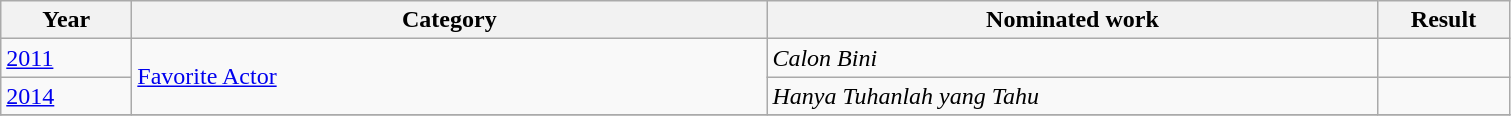<table class="wikitable">
<tr>
<th scope="col" style="width:5em;">Year</th>
<th scope="col" style="width:26em;">Category</th>
<th scope="col" style="width:25em;">Nominated work</th>
<th scope="col" style="width:5em;">Result</th>
</tr>
<tr>
<td><a href='#'>2011</a></td>
<td rowspan= "2"><a href='#'>Favorite Actor</a></td>
<td><em>Calon Bini</em></td>
<td></td>
</tr>
<tr>
<td><a href='#'>2014</a></td>
<td><em>Hanya Tuhanlah yang Tahu</em></td>
<td></td>
</tr>
<tr>
</tr>
</table>
